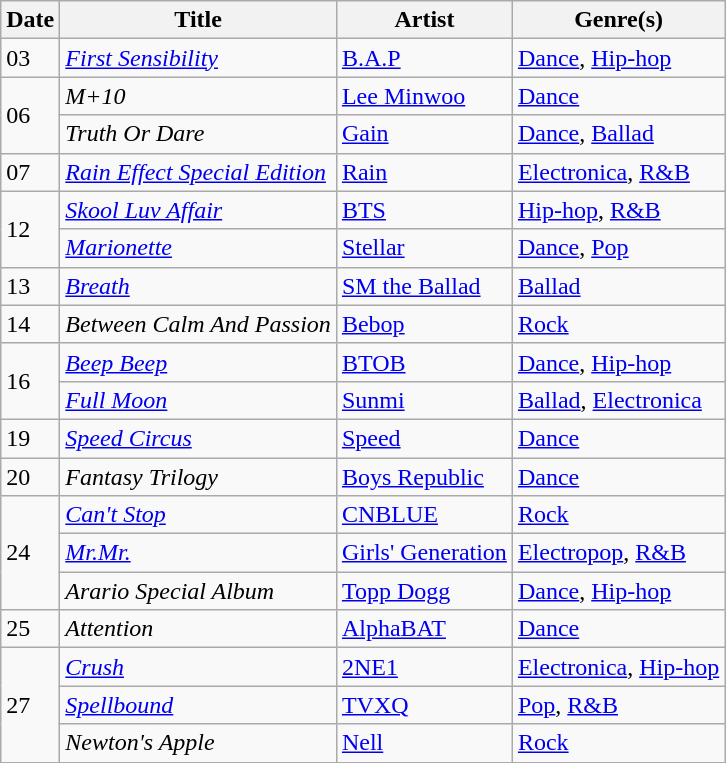<table class="wikitable" style="text-align: left;">
<tr>
<th>Date</th>
<th>Title</th>
<th>Artist</th>
<th>Genre(s)</th>
</tr>
<tr>
<td>03</td>
<td><em><a href='#'>First Sensibility</a></em></td>
<td><a href='#'>B.A.P</a></td>
<td><a href='#'>Dance</a>, <a href='#'>Hip-hop</a></td>
</tr>
<tr>
<td rowspan="2">06</td>
<td><em>M+10</em></td>
<td><a href='#'>Lee Minwoo</a></td>
<td><a href='#'>Dance</a></td>
</tr>
<tr>
<td><em>Truth Or Dare</em></td>
<td><a href='#'>Gain</a></td>
<td><a href='#'>Dance</a>, <a href='#'>Ballad</a></td>
</tr>
<tr>
<td rowspan="1">07</td>
<td><em><a href='#'>Rain Effect Special Edition</a></em></td>
<td><a href='#'>Rain</a></td>
<td><a href='#'>Electronica</a>, <a href='#'>R&B</a></td>
</tr>
<tr>
<td rowspan="2">12</td>
<td><em><a href='#'>Skool Luv Affair</a></em></td>
<td><a href='#'>BTS</a></td>
<td><a href='#'>Hip-hop</a>, <a href='#'>R&B</a></td>
</tr>
<tr>
<td><em><a href='#'>Marionette</a></em></td>
<td><a href='#'>Stellar</a></td>
<td><a href='#'>Dance</a>, <a href='#'>Pop</a></td>
</tr>
<tr>
<td rowspan="1">13</td>
<td><em><a href='#'>Breath</a></em></td>
<td><a href='#'>SM the Ballad</a></td>
<td><a href='#'>Ballad</a></td>
</tr>
<tr>
<td>14</td>
<td><em>Between Calm And Passion</em></td>
<td><a href='#'>Bebop</a></td>
<td><a href='#'>Rock</a></td>
</tr>
<tr>
<td rowspan="2">16</td>
<td><em><a href='#'>Beep Beep</a></em></td>
<td><a href='#'>BTOB</a></td>
<td><a href='#'>Dance</a>, <a href='#'>Hip-hop</a></td>
</tr>
<tr>
<td><em><a href='#'>Full Moon</a></em></td>
<td><a href='#'>Sunmi</a></td>
<td><a href='#'>Ballad</a>, <a href='#'>Electronica</a></td>
</tr>
<tr>
<td>19</td>
<td><em><a href='#'>Speed Circus</a></em></td>
<td><a href='#'>Speed</a></td>
<td><a href='#'>Dance</a></td>
</tr>
<tr>
<td rowspan="1">20</td>
<td><em>Fantasy Trilogy</em></td>
<td><a href='#'>Boys Republic</a></td>
<td><a href='#'>Dance</a></td>
</tr>
<tr>
<td rowspan="3">24</td>
<td><em><a href='#'>Can't Stop</a></em></td>
<td><a href='#'>CNBLUE</a></td>
<td><a href='#'>Rock</a></td>
</tr>
<tr>
<td><em><a href='#'>Mr.Mr.</a></em></td>
<td><a href='#'>Girls' Generation</a></td>
<td><a href='#'>Electropop</a>, <a href='#'>R&B</a></td>
</tr>
<tr>
<td><em>Arario Special Album</em></td>
<td><a href='#'>Topp Dogg</a></td>
<td><a href='#'>Dance</a>, <a href='#'>Hip-hop</a></td>
</tr>
<tr>
<td rowspan="1">25</td>
<td><em>Attention</em></td>
<td><a href='#'>AlphaBAT</a></td>
<td><a href='#'>Dance</a></td>
</tr>
<tr>
<td rowspan="3">27</td>
<td><em><a href='#'>Crush</a></em></td>
<td><a href='#'>2NE1</a></td>
<td><a href='#'>Electronica</a>, <a href='#'>Hip-hop</a></td>
</tr>
<tr>
<td><em><a href='#'>Spellbound</a></em></td>
<td><a href='#'>TVXQ</a></td>
<td><a href='#'>Pop</a>, <a href='#'>R&B</a></td>
</tr>
<tr>
<td><em>Newton's Apple</em></td>
<td><a href='#'>Nell</a></td>
<td><a href='#'>Rock</a></td>
</tr>
<tr>
</tr>
</table>
